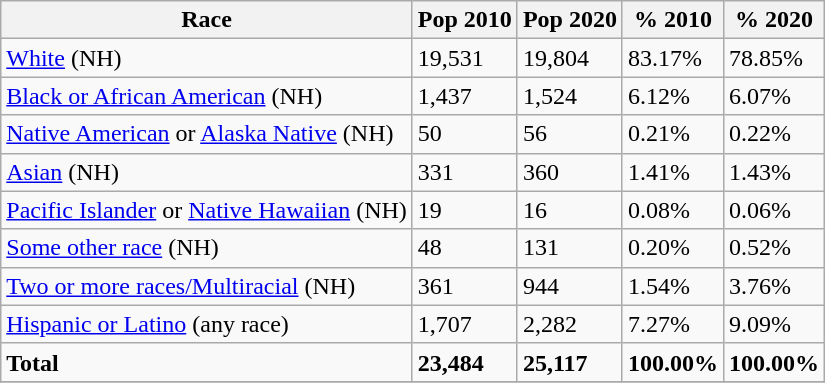<table class="wikitable">
<tr>
<th>Race</th>
<th>Pop 2010</th>
<th>Pop 2020</th>
<th>% 2010</th>
<th>% 2020</th>
</tr>
<tr>
<td><a href='#'>White</a> (NH)</td>
<td>19,531</td>
<td>19,804</td>
<td>83.17%</td>
<td>78.85%</td>
</tr>
<tr>
<td><a href='#'>Black or African American</a> (NH)</td>
<td>1,437</td>
<td>1,524</td>
<td>6.12%</td>
<td>6.07%</td>
</tr>
<tr>
<td><a href='#'>Native American</a> or <a href='#'>Alaska Native</a> (NH)</td>
<td>50</td>
<td>56</td>
<td>0.21%</td>
<td>0.22%</td>
</tr>
<tr>
<td><a href='#'>Asian</a> (NH)</td>
<td>331</td>
<td>360</td>
<td>1.41%</td>
<td>1.43%</td>
</tr>
<tr>
<td><a href='#'>Pacific Islander</a> or <a href='#'>Native Hawaiian</a> (NH)</td>
<td>19</td>
<td>16</td>
<td>0.08%</td>
<td>0.06%</td>
</tr>
<tr>
<td><a href='#'>Some other race</a> (NH)</td>
<td>48</td>
<td>131</td>
<td>0.20%</td>
<td>0.52%</td>
</tr>
<tr>
<td><a href='#'>Two or more races/Multiracial</a> (NH)</td>
<td>361</td>
<td>944</td>
<td>1.54%</td>
<td>3.76%</td>
</tr>
<tr>
<td><a href='#'>Hispanic or Latino</a> (any race)</td>
<td>1,707</td>
<td>2,282</td>
<td>7.27%</td>
<td>9.09%</td>
</tr>
<tr>
<td><strong>Total</strong></td>
<td><strong>23,484</strong></td>
<td><strong>25,117</strong></td>
<td><strong>100.00%</strong></td>
<td><strong>100.00%</strong></td>
</tr>
<tr>
</tr>
</table>
